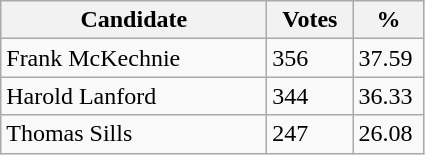<table class="wikitable">
<tr>
<th style="width: 170px">Candidate</th>
<th style="width: 50px">Votes</th>
<th style="width: 40px">%</th>
</tr>
<tr>
<td>Frank McKechnie</td>
<td>356</td>
<td>37.59</td>
</tr>
<tr>
<td>Harold Lanford</td>
<td>344</td>
<td>36.33</td>
</tr>
<tr>
<td>Thomas Sills</td>
<td>247</td>
<td>26.08</td>
</tr>
</table>
